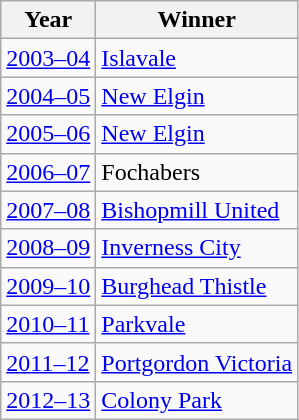<table class="wikitable">
<tr>
<th>Year</th>
<th>Winner</th>
</tr>
<tr>
<td style="text-align:left;"><a href='#'>2003–04</a></td>
<td><a href='#'>Islavale</a></td>
</tr>
<tr>
<td style="text-align:left;"><a href='#'>2004–05</a></td>
<td><a href='#'>New Elgin</a></td>
</tr>
<tr>
<td style="text-align:left;"><a href='#'>2005–06</a></td>
<td><a href='#'>New Elgin</a></td>
</tr>
<tr>
<td style="text-align:left;"><a href='#'>2006–07</a></td>
<td>Fochabers</td>
</tr>
<tr>
<td style="text-align:left;"><a href='#'>2007–08</a></td>
<td><a href='#'>Bishopmill United</a></td>
</tr>
<tr>
<td style="text-align:left;"><a href='#'>2008–09</a></td>
<td><a href='#'>Inverness City</a></td>
</tr>
<tr>
<td style="text-align:left;"><a href='#'>2009–10</a></td>
<td><a href='#'>Burghead Thistle</a></td>
</tr>
<tr>
<td style="text-align:left;"><a href='#'>2010–11</a></td>
<td><a href='#'>Parkvale</a></td>
</tr>
<tr>
<td style="text-align:left;"><a href='#'>2011–12</a></td>
<td><a href='#'>Portgordon Victoria</a></td>
</tr>
<tr>
<td style="text-align:left;"><a href='#'>2012–13</a></td>
<td><a href='#'>Colony Park</a></td>
</tr>
</table>
